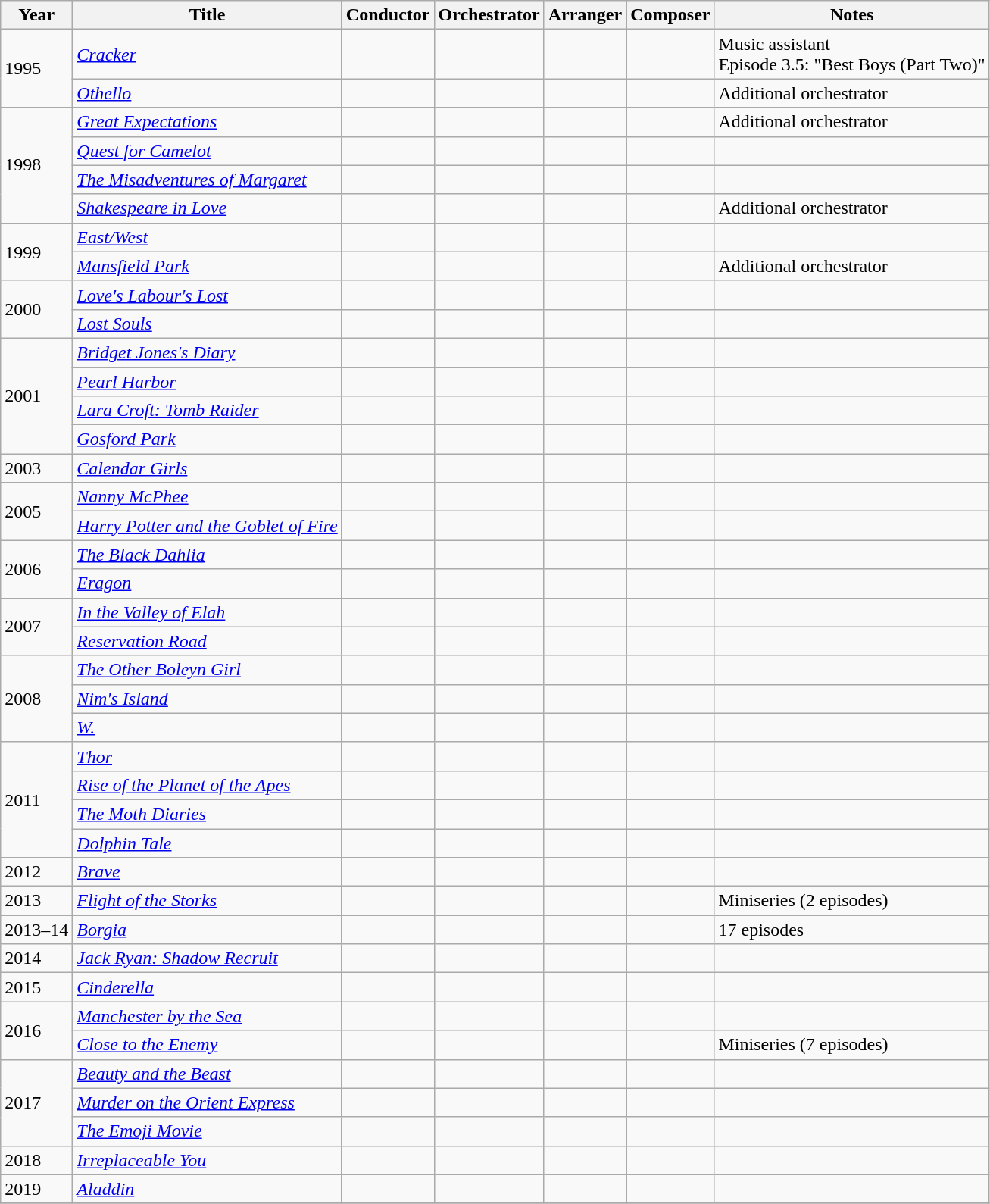<table class="wikitable">
<tr>
<th>Year</th>
<th>Title<br></th>
<th>Conductor</th>
<th>Orchestrator</th>
<th>Arranger</th>
<th>Composer</th>
<th>Notes</th>
</tr>
<tr>
<td rowspan="2">1995</td>
<td><em><a href='#'>Cracker</a></em></td>
<td></td>
<td></td>
<td></td>
<td></td>
<td>Music assistant<br>Episode 3.5: "Best Boys (Part Two)"</td>
</tr>
<tr>
<td><em><a href='#'>Othello</a></em></td>
<td></td>
<td></td>
<td></td>
<td></td>
<td>Additional orchestrator</td>
</tr>
<tr>
<td rowspan="4">1998</td>
<td><em><a href='#'>Great Expectations</a></em></td>
<td></td>
<td></td>
<td></td>
<td></td>
<td>Additional orchestrator</td>
</tr>
<tr>
<td><em><a href='#'>Quest for Camelot</a></em></td>
<td></td>
<td></td>
<td></td>
<td></td>
<td></td>
</tr>
<tr>
<td><em><a href='#'>The Misadventures of Margaret</a></em></td>
<td></td>
<td></td>
<td></td>
<td></td>
<td></td>
</tr>
<tr>
<td><em><a href='#'>Shakespeare in Love</a></em></td>
<td></td>
<td></td>
<td></td>
<td></td>
<td>Additional orchestrator</td>
</tr>
<tr>
<td rowspan="2">1999</td>
<td><em><a href='#'>East/West</a></em></td>
<td></td>
<td></td>
<td></td>
<td></td>
<td></td>
</tr>
<tr>
<td><em><a href='#'>Mansfield Park</a></em></td>
<td></td>
<td></td>
<td></td>
<td></td>
<td>Additional orchestrator</td>
</tr>
<tr>
<td rowspan="2">2000</td>
<td><em><a href='#'>Love's Labour's Lost</a></em></td>
<td></td>
<td></td>
<td></td>
<td></td>
<td></td>
</tr>
<tr>
<td><em><a href='#'>Lost Souls</a></em></td>
<td></td>
<td></td>
<td></td>
<td></td>
<td></td>
</tr>
<tr>
<td rowspan="4">2001</td>
<td><em><a href='#'>Bridget Jones's Diary</a></em></td>
<td></td>
<td></td>
<td></td>
<td></td>
<td></td>
</tr>
<tr>
<td><em><a href='#'>Pearl Harbor</a></em></td>
<td></td>
<td></td>
<td></td>
<td></td>
<td></td>
</tr>
<tr>
<td><em><a href='#'>Lara Croft: Tomb Raider</a></em></td>
<td></td>
<td></td>
<td></td>
<td></td>
<td></td>
</tr>
<tr>
<td><em><a href='#'>Gosford Park</a></em></td>
<td></td>
<td></td>
<td></td>
<td></td>
<td></td>
</tr>
<tr>
<td>2003</td>
<td><em><a href='#'>Calendar Girls</a></em></td>
<td></td>
<td></td>
<td></td>
<td></td>
<td></td>
</tr>
<tr>
<td rowspan="2">2005</td>
<td><em><a href='#'>Nanny McPhee</a></em></td>
<td></td>
<td></td>
<td></td>
<td></td>
<td></td>
</tr>
<tr>
<td><em><a href='#'>Harry Potter and the Goblet of Fire</a></em></td>
<td></td>
<td></td>
<td></td>
<td></td>
<td></td>
</tr>
<tr>
<td rowspan="2">2006</td>
<td><em><a href='#'>The Black Dahlia</a></em></td>
<td></td>
<td></td>
<td></td>
<td></td>
<td></td>
</tr>
<tr>
<td><em><a href='#'>Eragon</a></em></td>
<td></td>
<td></td>
<td></td>
<td></td>
<td></td>
</tr>
<tr>
<td rowspan="2">2007</td>
<td><em><a href='#'>In the Valley of Elah</a></em></td>
<td></td>
<td></td>
<td></td>
<td></td>
<td></td>
</tr>
<tr>
<td><em><a href='#'>Reservation Road</a></em></td>
<td></td>
<td></td>
<td></td>
<td></td>
<td></td>
</tr>
<tr>
<td rowspan="3">2008</td>
<td><em><a href='#'>The Other Boleyn Girl</a></em></td>
<td></td>
<td></td>
<td></td>
<td></td>
<td></td>
</tr>
<tr>
<td><em><a href='#'>Nim's Island</a></em></td>
<td></td>
<td></td>
<td></td>
<td></td>
<td></td>
</tr>
<tr>
<td><em><a href='#'>W.</a></em></td>
<td></td>
<td></td>
<td></td>
<td></td>
<td></td>
</tr>
<tr>
<td rowspan="4">2011</td>
<td><em><a href='#'>Thor</a></em></td>
<td></td>
<td></td>
<td></td>
<td></td>
<td></td>
</tr>
<tr>
<td><em><a href='#'>Rise of the Planet of the Apes</a></em></td>
<td></td>
<td></td>
<td></td>
<td></td>
<td></td>
</tr>
<tr>
<td><em><a href='#'>The Moth Diaries</a></em></td>
<td></td>
<td></td>
<td></td>
<td></td>
<td></td>
</tr>
<tr>
<td><em><a href='#'>Dolphin Tale</a></em></td>
<td></td>
<td></td>
<td></td>
<td></td>
<td></td>
</tr>
<tr>
<td>2012</td>
<td><em><a href='#'>Brave</a></em></td>
<td></td>
<td></td>
<td></td>
<td></td>
<td></td>
</tr>
<tr>
<td>2013</td>
<td><em><a href='#'>Flight of the Storks</a></em></td>
<td></td>
<td></td>
<td></td>
<td></td>
<td>Miniseries (2 episodes)</td>
</tr>
<tr>
<td>2013–14</td>
<td><em><a href='#'>Borgia</a></em></td>
<td></td>
<td></td>
<td></td>
<td></td>
<td>17 episodes</td>
</tr>
<tr>
<td>2014</td>
<td><em><a href='#'>Jack Ryan: Shadow Recruit</a></em></td>
<td></td>
<td></td>
<td></td>
<td></td>
<td></td>
</tr>
<tr>
<td>2015</td>
<td><em><a href='#'>Cinderella</a></em></td>
<td></td>
<td></td>
<td></td>
<td></td>
<td></td>
</tr>
<tr>
<td rowspan="2">2016</td>
<td><em><a href='#'>Manchester by the Sea</a></em></td>
<td></td>
<td></td>
<td></td>
<td></td>
<td></td>
</tr>
<tr>
<td><em><a href='#'>Close to the Enemy</a></em></td>
<td></td>
<td></td>
<td></td>
<td></td>
<td>Miniseries (7 episodes)</td>
</tr>
<tr>
<td rowspan="3">2017</td>
<td><em><a href='#'>Beauty and the Beast</a></em></td>
<td></td>
<td></td>
<td></td>
<td></td>
<td></td>
</tr>
<tr>
<td><em><a href='#'>Murder on the Orient Express</a></em></td>
<td></td>
<td></td>
<td></td>
<td></td>
<td></td>
</tr>
<tr>
<td><em><a href='#'>The Emoji Movie</a></em></td>
<td></td>
<td></td>
<td></td>
<td></td>
<td></td>
</tr>
<tr>
<td>2018</td>
<td><em><a href='#'>Irreplaceable You</a></em></td>
<td></td>
<td></td>
<td></td>
<td></td>
<td></td>
</tr>
<tr>
<td>2019</td>
<td><em><a href='#'>Aladdin</a></em></td>
<td></td>
<td></td>
<td></td>
<td></td>
<td></td>
</tr>
<tr>
</tr>
</table>
